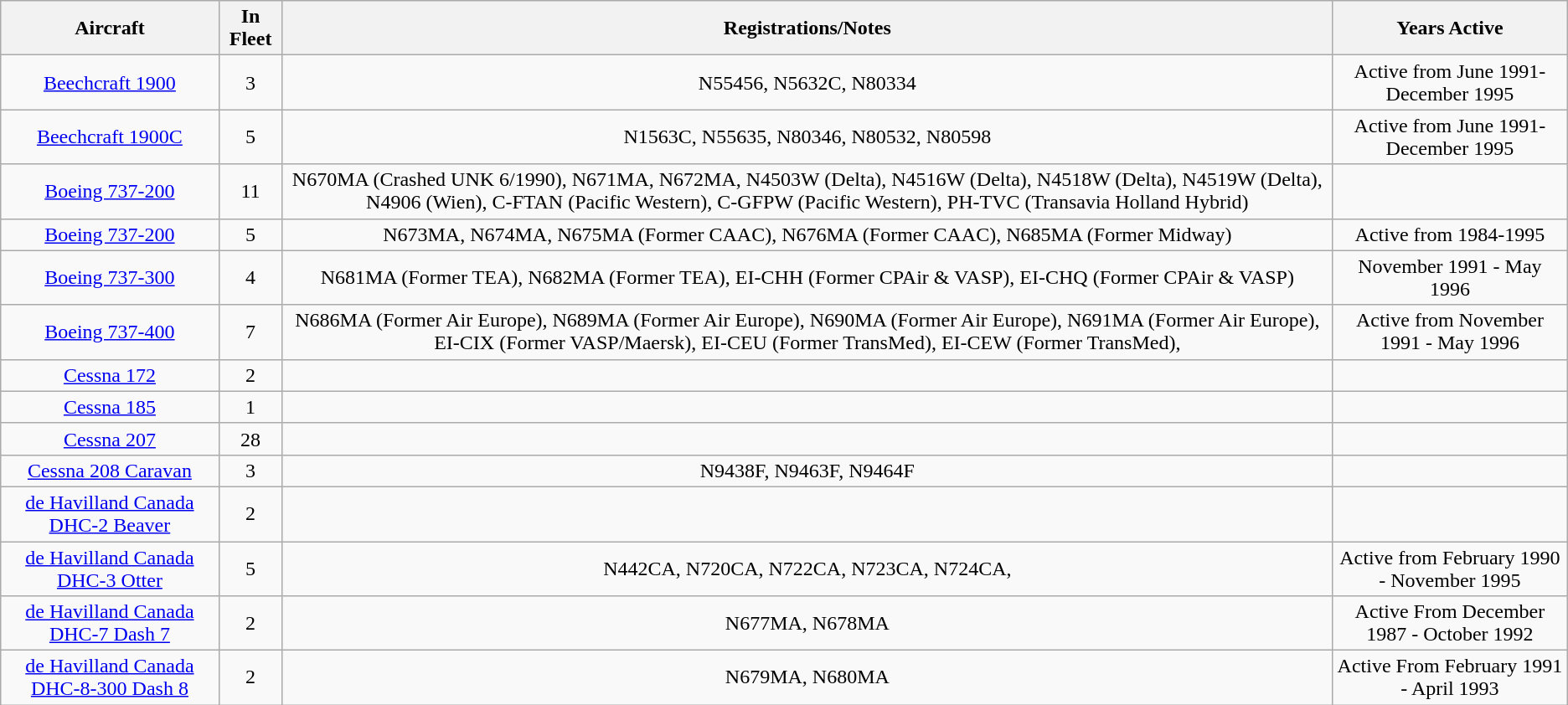<table class="wikitable" style="text-align:center;">
<tr>
<th>Aircraft</th>
<th>In Fleet</th>
<th>Registrations/Notes</th>
<th>Years Active</th>
</tr>
<tr>
<td><a href='#'>Beechcraft 1900</a></td>
<td>3</td>
<td>N55456, N5632C, N80334</td>
<td>Active from June 1991-December 1995</td>
</tr>
<tr>
<td><a href='#'>Beechcraft 1900C</a></td>
<td>5</td>
<td>N1563C, N55635, N80346, N80532, N80598</td>
<td>Active from June 1991-December 1995</td>
</tr>
<tr>
<td><a href='#'>Boeing 737-200</a></td>
<td>11</td>
<td>N670MA (Crashed UNK 6/1990), N671MA, N672MA, N4503W (Delta), N4516W (Delta), N4518W (Delta), N4519W (Delta), N4906 (Wien), C-FTAN (Pacific Western), C-GFPW (Pacific Western), PH-TVC (Transavia Holland Hybrid)</td>
</tr>
<tr>
<td><a href='#'>Boeing 737-200</a></td>
<td>5</td>
<td>N673MA, N674MA, N675MA (Former CAAC), N676MA (Former CAAC), N685MA (Former Midway)</td>
<td>Active from 1984-1995</td>
</tr>
<tr>
<td><a href='#'>Boeing 737-300</a></td>
<td>4</td>
<td>N681MA (Former TEA), N682MA (Former TEA), EI-CHH (Former CPAir & VASP), EI-CHQ (Former CPAir & VASP)</td>
<td>November 1991 - May 1996</td>
</tr>
<tr>
<td><a href='#'>Boeing 737-400</a></td>
<td>7</td>
<td>N686MA (Former Air Europe), N689MA (Former Air Europe), N690MA (Former Air Europe), N691MA (Former Air Europe), EI-CIX (Former VASP/Maersk), EI-CEU (Former TransMed), EI-CEW (Former TransMed),</td>
<td>Active from November 1991 - May 1996</td>
</tr>
<tr>
<td><a href='#'>Cessna 172</a></td>
<td>2</td>
<td></td>
<td></td>
</tr>
<tr>
<td><a href='#'>Cessna 185</a></td>
<td>1</td>
<td></td>
<td></td>
</tr>
<tr>
<td><a href='#'>Cessna 207</a></td>
<td>28</td>
<td></td>
<td></td>
</tr>
<tr>
<td><a href='#'>Cessna 208 Caravan</a></td>
<td>3</td>
<td>N9438F, N9463F, N9464F</td>
<td></td>
</tr>
<tr>
<td><a href='#'>de Havilland Canada DHC-2 Beaver</a></td>
<td>2</td>
<td></td>
<td></td>
</tr>
<tr>
<td><a href='#'>de Havilland Canada DHC-3 Otter</a></td>
<td>5</td>
<td>N442CA, N720CA, N722CA, N723CA, N724CA,</td>
<td>Active from February 1990 - November 1995</td>
</tr>
<tr>
<td><a href='#'>de Havilland Canada DHC-7 Dash 7</a></td>
<td>2</td>
<td>N677MA, N678MA</td>
<td>Active From December 1987 - October 1992</td>
</tr>
<tr>
<td><a href='#'>de Havilland Canada DHC-8-300 Dash 8</a></td>
<td>2</td>
<td>N679MA, N680MA</td>
<td>Active From February 1991 - April 1993</td>
</tr>
</table>
